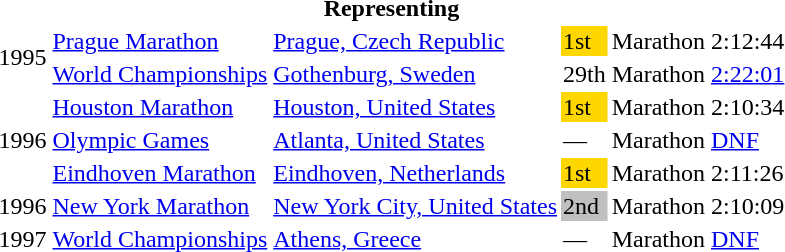<table>
<tr>
<th colspan="6">Representing </th>
</tr>
<tr>
<td rowspan=2>1995</td>
<td><a href='#'>Prague Marathon</a></td>
<td><a href='#'>Prague, Czech Republic</a></td>
<td bgcolor="gold">1st</td>
<td>Marathon</td>
<td>2:12:44</td>
</tr>
<tr>
<td><a href='#'>World Championships</a></td>
<td><a href='#'>Gothenburg, Sweden</a></td>
<td>29th</td>
<td>Marathon</td>
<td><a href='#'>2:22:01</a></td>
</tr>
<tr>
<td rowspan=3>1996</td>
<td><a href='#'>Houston Marathon</a></td>
<td><a href='#'>Houston, United States</a></td>
<td bgcolor="gold">1st</td>
<td>Marathon</td>
<td>2:10:34</td>
</tr>
<tr>
<td><a href='#'>Olympic Games</a></td>
<td><a href='#'>Atlanta, United States</a></td>
<td>—</td>
<td>Marathon</td>
<td><a href='#'>DNF</a></td>
</tr>
<tr>
<td><a href='#'>Eindhoven Marathon</a></td>
<td><a href='#'>Eindhoven, Netherlands</a></td>
<td bgcolor="gold">1st</td>
<td>Marathon</td>
<td>2:11:26</td>
</tr>
<tr>
<td>1996</td>
<td><a href='#'>New York Marathon</a></td>
<td><a href='#'>New York City, United States</a></td>
<td bgcolor="silver">2nd</td>
<td>Marathon</td>
<td>2:10:09</td>
</tr>
<tr>
<td>1997</td>
<td><a href='#'>World Championships</a></td>
<td><a href='#'>Athens, Greece</a></td>
<td>—</td>
<td>Marathon</td>
<td><a href='#'>DNF</a></td>
</tr>
</table>
